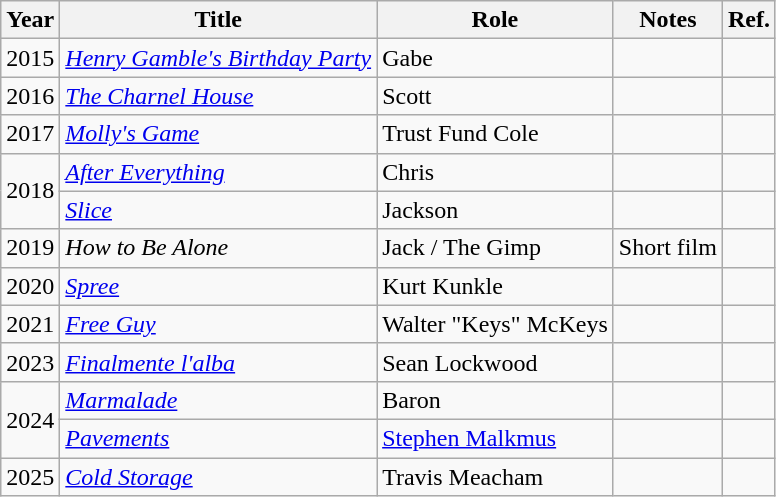<table class="wikitable sortable">
<tr>
<th>Year</th>
<th>Title</th>
<th>Role</th>
<th class="unsortable">Notes</th>
<th>Ref.</th>
</tr>
<tr>
<td>2015</td>
<td><em><a href='#'>Henry Gamble's Birthday Party</a></em></td>
<td>Gabe</td>
<td></td>
<td></td>
</tr>
<tr>
<td>2016</td>
<td><em><a href='#'>The Charnel House</a></em></td>
<td>Scott</td>
<td></td>
<td></td>
</tr>
<tr>
<td>2017</td>
<td><em><a href='#'>Molly's Game</a></em></td>
<td>Trust Fund Cole</td>
<td></td>
<td></td>
</tr>
<tr>
<td rowspan="2">2018</td>
<td><em><a href='#'>After Everything</a></em></td>
<td>Chris</td>
<td></td>
<td></td>
</tr>
<tr>
<td><em><a href='#'>Slice</a></em></td>
<td>Jackson</td>
<td></td>
<td></td>
</tr>
<tr>
<td>2019</td>
<td><em>How to Be Alone</em></td>
<td>Jack / The Gimp</td>
<td>Short film</td>
<td></td>
</tr>
<tr>
<td>2020</td>
<td><em><a href='#'>Spree</a></em></td>
<td>Kurt Kunkle</td>
<td></td>
<td></td>
</tr>
<tr>
<td>2021</td>
<td><em><a href='#'>Free Guy</a></em></td>
<td>Walter "Keys" McKeys</td>
<td></td>
<td></td>
</tr>
<tr>
<td>2023</td>
<td><em><a href='#'>Finalmente l'alba</a></em></td>
<td>Sean Lockwood</td>
<td></td>
<td></td>
</tr>
<tr>
<td rowspan="2">2024</td>
<td><em><a href='#'>Marmalade</a></em></td>
<td>Baron</td>
<td></td>
<td></td>
</tr>
<tr>
<td><em><a href='#'>Pavements</a></em></td>
<td><a href='#'>Stephen Malkmus</a></td>
<td></td>
<td></td>
</tr>
<tr>
<td>2025</td>
<td><em><a href='#'>Cold Storage</a></em></td>
<td>Travis Meacham</td>
<td></td>
<td></td>
</tr>
</table>
